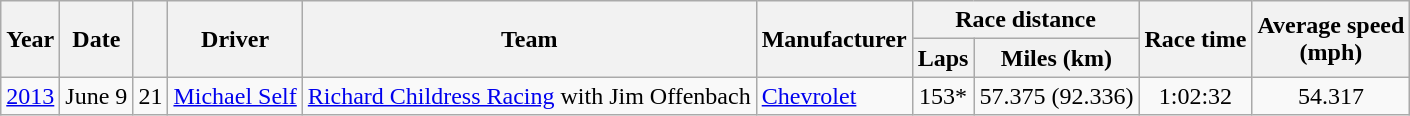<table class=wikitable>
<tr>
<th rowspan=2>Year</th>
<th rowspan=2>Date</th>
<th rowspan=2></th>
<th rowspan=2>Driver</th>
<th rowspan=2>Team</th>
<th rowspan=2>Manufacturer</th>
<th colspan=2>Race distance</th>
<th rowspan=2>Race time</th>
<th rowspan=2>Average speed<br>(mph)</th>
</tr>
<tr>
<th>Laps</th>
<th>Miles (km)</th>
</tr>
<tr>
<td><a href='#'>2013</a></td>
<td>June 9</td>
<td align="center">21</td>
<td><a href='#'>Michael Self</a></td>
<td><a href='#'>Richard Childress Racing</a> with Jim Offenbach</td>
<td><a href='#'>Chevrolet</a></td>
<td align="center">153*</td>
<td align="center">57.375 (92.336)</td>
<td align="center">1:02:32</td>
<td align="center">54.317</td>
</tr>
</table>
